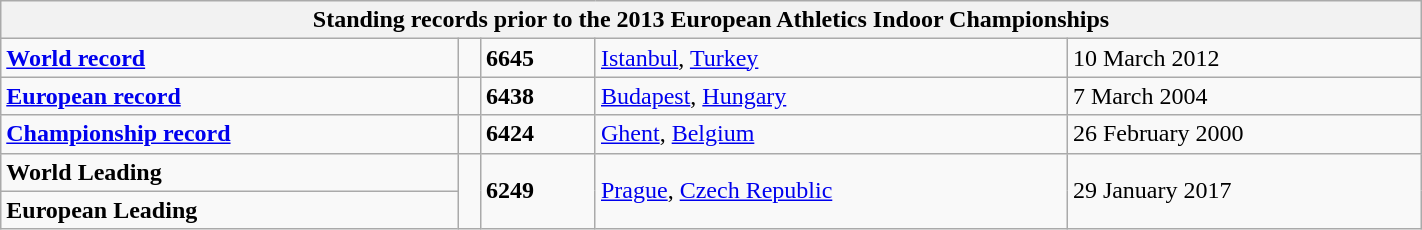<table class="wikitable" width=75%>
<tr>
<th colspan="5">Standing records prior to the 2013 European Athletics Indoor Championships</th>
</tr>
<tr>
<td><strong><a href='#'>World record</a></strong></td>
<td></td>
<td><strong>6645</strong></td>
<td><a href='#'>Istanbul</a>, <a href='#'>Turkey</a></td>
<td>10 March 2012</td>
</tr>
<tr>
<td><strong><a href='#'>European record</a></strong></td>
<td></td>
<td><strong>6438</strong></td>
<td><a href='#'>Budapest</a>, <a href='#'>Hungary</a></td>
<td>7 March 2004</td>
</tr>
<tr>
<td><strong><a href='#'>Championship record</a></strong></td>
<td></td>
<td><strong>6424</strong></td>
<td><a href='#'>Ghent</a>, <a href='#'>Belgium</a></td>
<td>26 February 2000</td>
</tr>
<tr>
<td><strong>World Leading</strong></td>
<td rowspan=2></td>
<td rowspan=2><strong>6249</strong></td>
<td rowspan=2><a href='#'>Prague</a>, <a href='#'>Czech Republic</a></td>
<td rowspan=2>29 January 2017</td>
</tr>
<tr>
<td><strong>European Leading</strong></td>
</tr>
</table>
